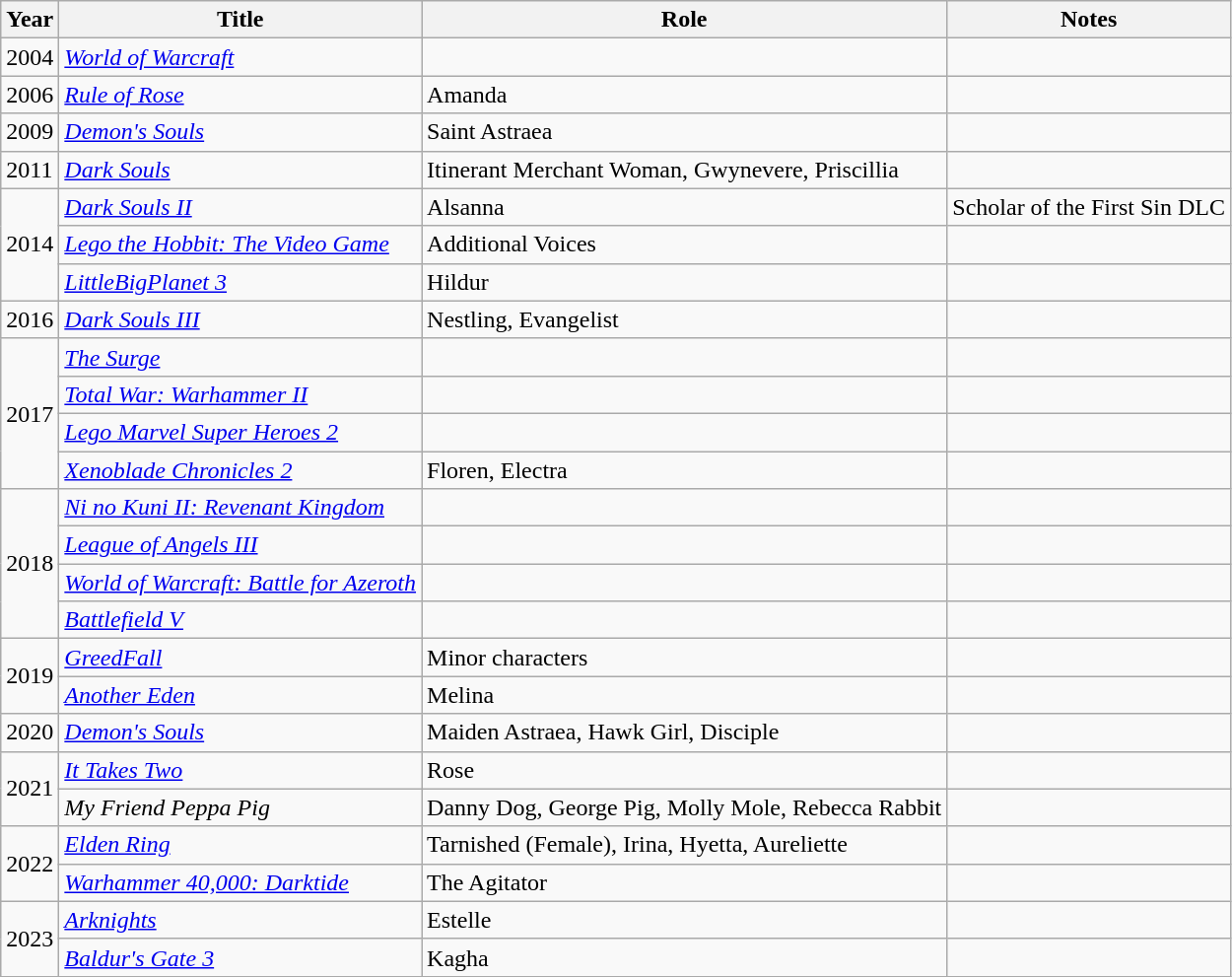<table class="wikitable sortable">
<tr>
<th>Year</th>
<th>Title</th>
<th>Role</th>
<th>Notes</th>
</tr>
<tr>
<td>2004</td>
<td><em><a href='#'>World of Warcraft</a></em></td>
<td></td>
<td></td>
</tr>
<tr>
<td>2006</td>
<td><em><a href='#'>Rule of Rose</a></em></td>
<td>Amanda</td>
<td></td>
</tr>
<tr>
<td>2009</td>
<td><em><a href='#'>Demon's Souls</a></em></td>
<td>Saint Astraea</td>
<td></td>
</tr>
<tr>
<td>2011</td>
<td><em><a href='#'>Dark Souls</a></em></td>
<td>Itinerant Merchant Woman, Gwynevere, Priscillia</td>
<td></td>
</tr>
<tr>
<td rowspan="3">2014</td>
<td><em><a href='#'>Dark Souls II</a></em></td>
<td>Alsanna</td>
<td>Scholar of the First Sin DLC</td>
</tr>
<tr>
<td><em><a href='#'>Lego the Hobbit: The Video Game</a></em></td>
<td>Additional Voices</td>
<td></td>
</tr>
<tr>
<td><em><a href='#'>LittleBigPlanet 3</a></em></td>
<td>Hildur</td>
<td></td>
</tr>
<tr>
<td>2016</td>
<td><em><a href='#'>Dark Souls III</a></em></td>
<td>Nestling, Evangelist</td>
<td></td>
</tr>
<tr>
<td rowspan="4">2017</td>
<td><em><a href='#'>The Surge</a></em></td>
<td></td>
<td></td>
</tr>
<tr>
<td><em><a href='#'>Total War: Warhammer II</a></em></td>
<td></td>
<td></td>
</tr>
<tr>
<td><em><a href='#'>Lego Marvel Super Heroes 2</a></em></td>
<td></td>
<td></td>
</tr>
<tr>
<td><em><a href='#'>Xenoblade Chronicles 2</a></em></td>
<td>Floren, Electra</td>
<td></td>
</tr>
<tr>
<td rowspan="4">2018</td>
<td><em><a href='#'>Ni no Kuni II: Revenant Kingdom</a></em></td>
<td></td>
<td></td>
</tr>
<tr>
<td><em><a href='#'>League of Angels III</a></em></td>
<td></td>
<td></td>
</tr>
<tr>
<td><em><a href='#'>World of Warcraft: Battle for Azeroth</a></em></td>
<td></td>
<td></td>
</tr>
<tr>
<td><em><a href='#'>Battlefield V</a></em></td>
<td></td>
<td></td>
</tr>
<tr>
<td rowspan="2">2019</td>
<td><em><a href='#'>GreedFall</a></em></td>
<td>Minor characters</td>
<td></td>
</tr>
<tr>
<td><em><a href='#'>Another Eden</a></em></td>
<td>Melina</td>
<td></td>
</tr>
<tr>
<td>2020</td>
<td><em><a href='#'>Demon's Souls</a></em></td>
<td>Maiden Astraea, Hawk Girl, Disciple</td>
<td></td>
</tr>
<tr>
<td rowspan="2">2021</td>
<td><em><a href='#'>It Takes Two</a></em></td>
<td>Rose</td>
<td></td>
</tr>
<tr>
<td><em>My Friend Peppa Pig</em></td>
<td>Danny Dog, George Pig, Molly Mole, Rebecca Rabbit</td>
<td></td>
</tr>
<tr>
<td rowspan="2">2022</td>
<td><em><a href='#'>Elden Ring</a></em></td>
<td>Tarnished (Female), Irina, Hyetta, Aureliette</td>
<td></td>
</tr>
<tr>
<td><em><a href='#'>Warhammer 40,000: Darktide</a></em></td>
<td>The Agitator</td>
</tr>
<tr>
<td rowspan="2">2023</td>
<td><em><a href='#'>Arknights</a></em></td>
<td>Estelle</td>
<td></td>
</tr>
<tr>
<td><em><a href='#'>Baldur's Gate 3</a></em></td>
<td>Kagha</td>
<td></td>
</tr>
<tr>
</tr>
</table>
